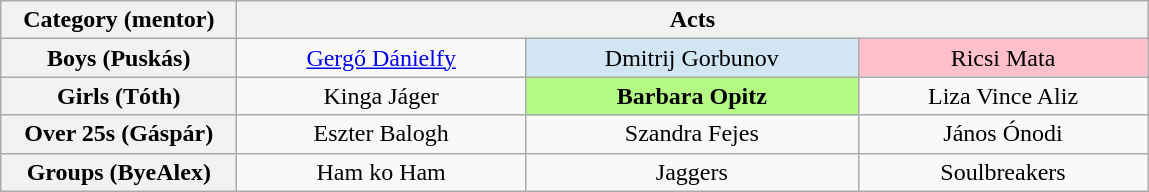<table class="wikitable" style="text-align:center">
<tr>
<th spope="col" style="width:150px;">Category (mentor)</th>
<th scope="col" colspan="3" style="width:600px;">Acts</th>
</tr>
<tr>
<th scope="col">Boys (Puskás)</th>
<td><a href='#'>Gergő Dánielfy</a></td>
<td bgcolor="#d1e5f3">Dmitrij Gorbunov</td>
<td bgcolor="pink">Ricsi Mata</td>
</tr>
<tr>
<th scope="col">Girls (Tóth)</th>
<td>Kinga Jáger</td>
<td bgcolor="#B4FB84"><strong>Barbara Opitz</strong></td>
<td>Liza Vince Aliz</td>
</tr>
<tr>
<th scope="col">Over 25s (Gáspár)</th>
<td>Eszter Balogh</td>
<td>Szandra Fejes</td>
<td>János Ónodi</td>
</tr>
<tr>
<th scope="col">Groups (ByeAlex)</th>
<td>Ham ko Ham</td>
<td>Jaggers</td>
<td>Soulbreakers</td>
</tr>
</table>
